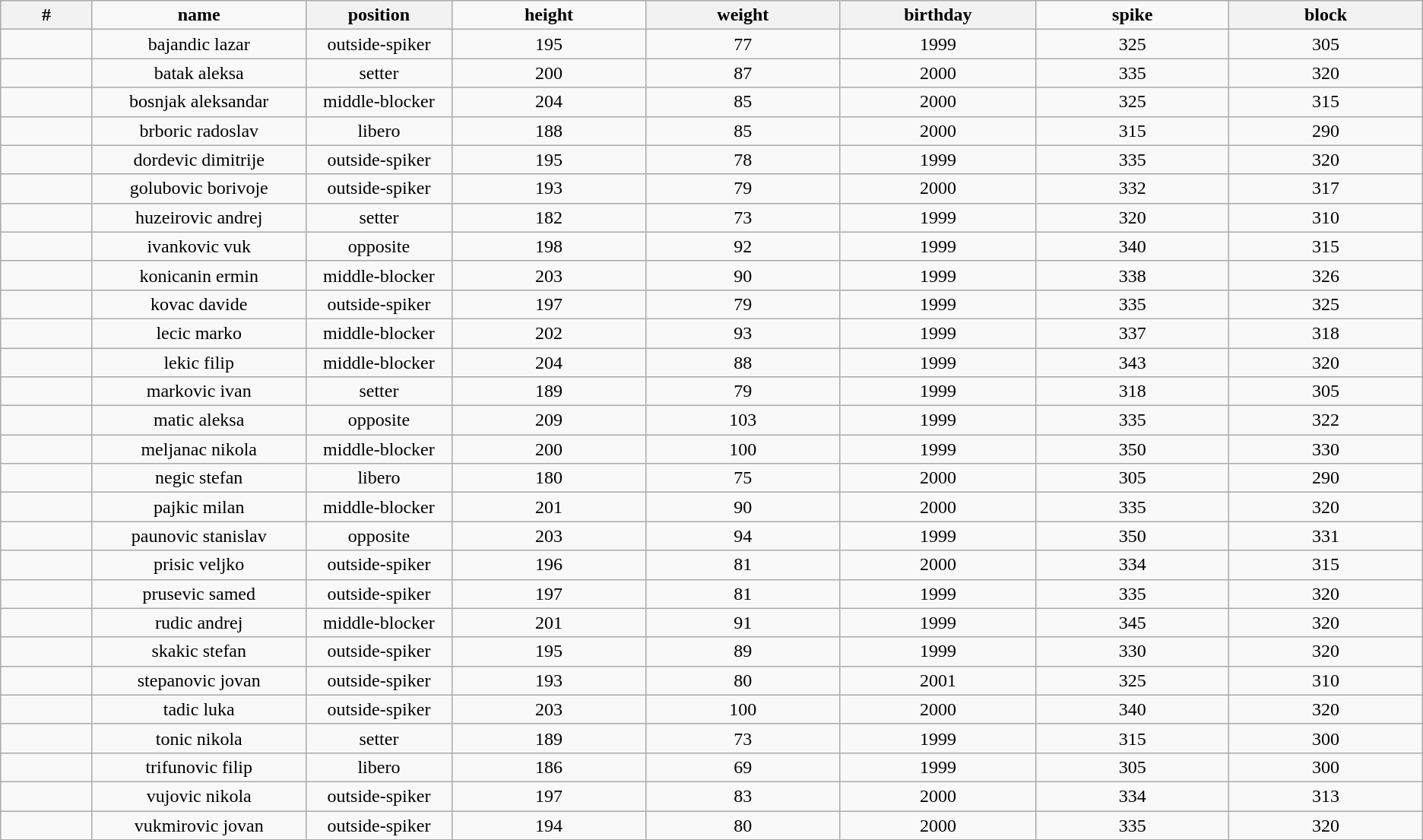<table class="wikitable sortable" style="text-align:center;">
<tr>
<th style="width:5em">#</th>
<td style="width:12em"><strong>name</strong></td>
<th style="width:8em"><strong>position</strong></th>
<td style="width:11em"><strong>height</strong></td>
<th style="width:11em"><strong>weight</strong></th>
<th style="width:11em"><strong>birthday</strong></th>
<td style="width:11em"><strong>spike</strong></td>
<th style="width:11em"><strong>block</strong></th>
</tr>
<tr>
<td></td>
<td>bajandic lazar</td>
<td>outside-spiker</td>
<td>195</td>
<td>77</td>
<td>1999</td>
<td>325</td>
<td>305</td>
</tr>
<tr>
<td></td>
<td>batak aleksa</td>
<td>setter</td>
<td>200</td>
<td>87</td>
<td>2000</td>
<td>335</td>
<td>320</td>
</tr>
<tr>
<td></td>
<td>bosnjak aleksandar</td>
<td>middle-blocker</td>
<td>204</td>
<td>85</td>
<td>2000</td>
<td>325</td>
<td>315</td>
</tr>
<tr>
<td></td>
<td>brboric radoslav</td>
<td>libero</td>
<td>188</td>
<td>85</td>
<td>2000</td>
<td>315</td>
<td>290</td>
</tr>
<tr>
<td></td>
<td>dordevic dimitrije</td>
<td>outside-spiker</td>
<td>195</td>
<td>78</td>
<td>1999</td>
<td>335</td>
<td>320</td>
</tr>
<tr>
<td></td>
<td>golubovic borivoje</td>
<td>outside-spiker</td>
<td>193</td>
<td>79</td>
<td>2000</td>
<td>332</td>
<td>317</td>
</tr>
<tr>
<td></td>
<td>huzeirovic andrej</td>
<td>setter</td>
<td>182</td>
<td>73</td>
<td>1999</td>
<td>320</td>
<td>310</td>
</tr>
<tr>
<td></td>
<td>ivankovic vuk</td>
<td>opposite</td>
<td>198</td>
<td>92</td>
<td>1999</td>
<td>340</td>
<td>315</td>
</tr>
<tr>
<td></td>
<td>konicanin ermin</td>
<td>middle-blocker</td>
<td>203</td>
<td>90</td>
<td>1999</td>
<td>338</td>
<td>326</td>
</tr>
<tr>
<td></td>
<td>kovac davide</td>
<td>outside-spiker</td>
<td>197</td>
<td>79</td>
<td>1999</td>
<td>335</td>
<td>325</td>
</tr>
<tr>
<td></td>
<td>lecic marko</td>
<td>middle-blocker</td>
<td>202</td>
<td>93</td>
<td>1999</td>
<td>337</td>
<td>318</td>
</tr>
<tr>
<td></td>
<td>lekic filip</td>
<td>middle-blocker</td>
<td>204</td>
<td>88</td>
<td>1999</td>
<td>343</td>
<td>320</td>
</tr>
<tr>
<td></td>
<td>markovic ivan</td>
<td>setter</td>
<td>189</td>
<td>79</td>
<td>1999</td>
<td>318</td>
<td>305</td>
</tr>
<tr>
<td></td>
<td>matic aleksa</td>
<td>opposite</td>
<td>209</td>
<td>103</td>
<td>1999</td>
<td>335</td>
<td>322</td>
</tr>
<tr>
<td></td>
<td>meljanac nikola</td>
<td>middle-blocker</td>
<td>200</td>
<td>100</td>
<td>1999</td>
<td>350</td>
<td>330</td>
</tr>
<tr>
<td></td>
<td>negic stefan</td>
<td>libero</td>
<td>180</td>
<td>75</td>
<td>2000</td>
<td>305</td>
<td>290</td>
</tr>
<tr>
<td></td>
<td>pajkic milan</td>
<td>middle-blocker</td>
<td>201</td>
<td>90</td>
<td>2000</td>
<td>335</td>
<td>320</td>
</tr>
<tr>
<td></td>
<td>paunovic stanislav</td>
<td>opposite</td>
<td>203</td>
<td>94</td>
<td>1999</td>
<td>350</td>
<td>331</td>
</tr>
<tr>
<td></td>
<td>prisic veljko</td>
<td>outside-spiker</td>
<td>196</td>
<td>81</td>
<td>2000</td>
<td>334</td>
<td>315</td>
</tr>
<tr>
<td></td>
<td>prusevic samed</td>
<td>outside-spiker</td>
<td>197</td>
<td>81</td>
<td>1999</td>
<td>335</td>
<td>320</td>
</tr>
<tr>
<td></td>
<td>rudic andrej</td>
<td>middle-blocker</td>
<td>201</td>
<td>91</td>
<td>1999</td>
<td>345</td>
<td>320</td>
</tr>
<tr>
<td></td>
<td>skakic stefan</td>
<td>outside-spiker</td>
<td>195</td>
<td>89</td>
<td>1999</td>
<td>330</td>
<td>320</td>
</tr>
<tr>
<td></td>
<td>stepanovic jovan</td>
<td>outside-spiker</td>
<td>193</td>
<td>80</td>
<td>2001</td>
<td>325</td>
<td>310</td>
</tr>
<tr>
<td></td>
<td>tadic luka</td>
<td>outside-spiker</td>
<td>203</td>
<td>100</td>
<td>2000</td>
<td>340</td>
<td>320</td>
</tr>
<tr>
<td></td>
<td>tonic nikola</td>
<td>setter</td>
<td>189</td>
<td>73</td>
<td>1999</td>
<td>315</td>
<td>300</td>
</tr>
<tr>
<td></td>
<td>trifunovic filip</td>
<td>libero</td>
<td>186</td>
<td>69</td>
<td>1999</td>
<td>305</td>
<td>300</td>
</tr>
<tr>
<td></td>
<td>vujovic nikola</td>
<td>outside-spiker</td>
<td>197</td>
<td>83</td>
<td>2000</td>
<td>334</td>
<td>313</td>
</tr>
<tr>
<td></td>
<td>vukmirovic jovan</td>
<td>outside-spiker</td>
<td>194</td>
<td>80</td>
<td>2000</td>
<td>335</td>
<td>320</td>
</tr>
<tr>
</tr>
</table>
